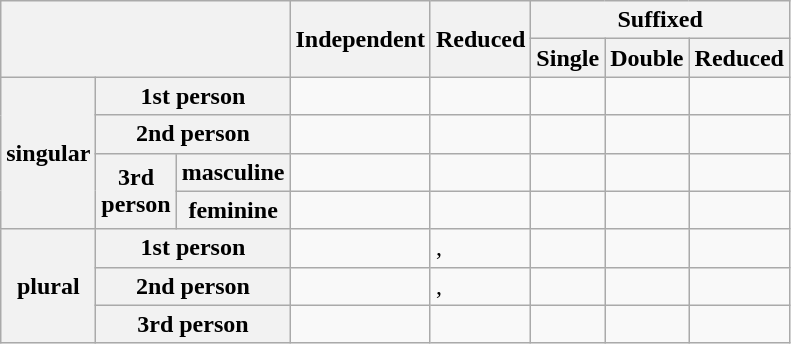<table class="wikitable">
<tr>
<th rowspan="2" colspan="3"></th>
<th rowspan="2">Independent</th>
<th rowspan="2">Reduced</th>
<th colspan="3">Suffixed</th>
</tr>
<tr>
<th>Single</th>
<th>Double</th>
<th>Reduced</th>
</tr>
<tr>
<th rowspan="4">singular</th>
<th colspan="2">1st person</th>
<td></td>
<td></td>
<td></td>
<td></td>
<td></td>
</tr>
<tr>
<th colspan="2">2nd person</th>
<td></td>
<td></td>
<td></td>
<td></td>
<td></td>
</tr>
<tr>
<th rowspan="2">3rd<br>person</th>
<th>masculine</th>
<td></td>
<td></td>
<td></td>
<td></td>
<td></td>
</tr>
<tr>
<th>feminine</th>
<td></td>
<td></td>
<td></td>
<td></td>
<td></td>
</tr>
<tr>
<th rowspan="3">plural</th>
<th colspan="2">1st person</th>
<td></td>
<td>, </td>
<td></td>
<td></td>
<td></td>
</tr>
<tr>
<th colspan="2">2nd person</th>
<td></td>
<td>, </td>
<td></td>
<td></td>
<td></td>
</tr>
<tr>
<th colspan="2">3rd person</th>
<td></td>
<td></td>
<td></td>
<td></td>
<td></td>
</tr>
</table>
